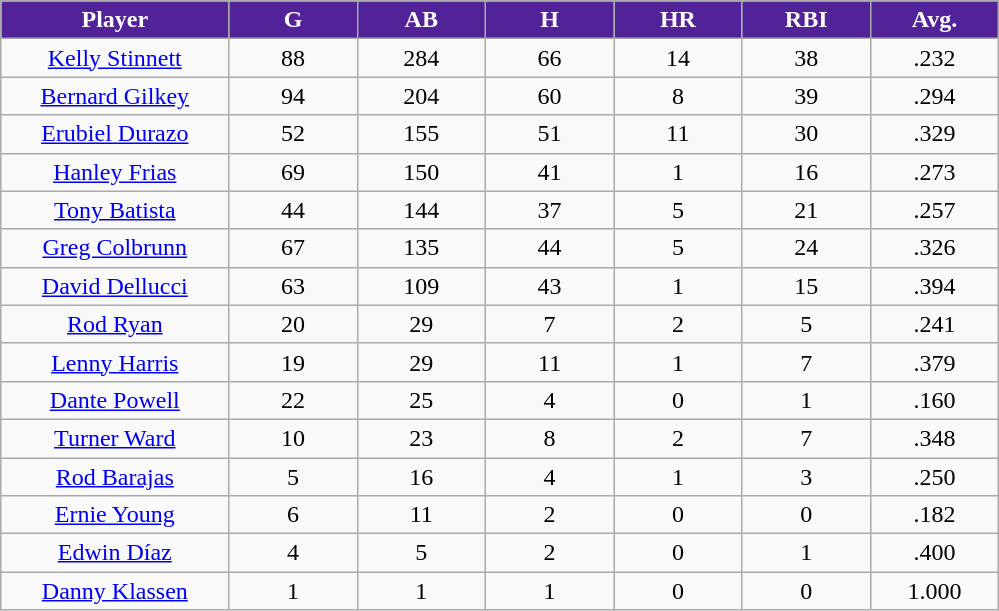<table class="wikitable sortable">
<tr>
<th style="background:#522398;color:white;" width="16%">Player</th>
<th style="background:#522398;color:white;" width="9%">G</th>
<th style="background:#522398;color:white;" width="9%">AB</th>
<th style="background:#522398;color:white;" width="9%">H</th>
<th style="background:#522398;color:white;" width="9%">HR</th>
<th style="background:#522398;color:white;" width="9%">RBI</th>
<th style="background:#522398;color:white;" width="9%">Avg.</th>
</tr>
<tr align="center">
<td><a href='#'>Kelly Stinnett</a></td>
<td>88</td>
<td>284</td>
<td>66</td>
<td>14</td>
<td>38</td>
<td>.232</td>
</tr>
<tr align="center">
<td><a href='#'>Bernard Gilkey</a></td>
<td>94</td>
<td>204</td>
<td>60</td>
<td>8</td>
<td>39</td>
<td>.294</td>
</tr>
<tr align="center">
<td><a href='#'>Erubiel Durazo</a></td>
<td>52</td>
<td>155</td>
<td>51</td>
<td>11</td>
<td>30</td>
<td>.329</td>
</tr>
<tr align="center">
<td><a href='#'>Hanley Frias</a></td>
<td>69</td>
<td>150</td>
<td>41</td>
<td>1</td>
<td>16</td>
<td>.273</td>
</tr>
<tr align="center">
<td><a href='#'>Tony Batista</a></td>
<td>44</td>
<td>144</td>
<td>37</td>
<td>5</td>
<td>21</td>
<td>.257</td>
</tr>
<tr align="center">
<td><a href='#'>Greg Colbrunn</a></td>
<td>67</td>
<td>135</td>
<td>44</td>
<td>5</td>
<td>24</td>
<td>.326</td>
</tr>
<tr align="center">
<td><a href='#'>David Dellucci</a></td>
<td>63</td>
<td>109</td>
<td>43</td>
<td>1</td>
<td>15</td>
<td>.394</td>
</tr>
<tr align=center>
<td><a href='#'>Rod Ryan</a></td>
<td>20</td>
<td>29</td>
<td>7</td>
<td>2</td>
<td>5</td>
<td>.241</td>
</tr>
<tr align=center>
<td><a href='#'>Lenny Harris</a></td>
<td>19</td>
<td>29</td>
<td>11</td>
<td>1</td>
<td>7</td>
<td>.379</td>
</tr>
<tr align=center>
<td><a href='#'>Dante Powell</a></td>
<td>22</td>
<td>25</td>
<td>4</td>
<td>0</td>
<td>1</td>
<td>.160</td>
</tr>
<tr align=center>
<td><a href='#'>Turner Ward</a></td>
<td>10</td>
<td>23</td>
<td>8</td>
<td>2</td>
<td>7</td>
<td>.348</td>
</tr>
<tr align="center">
<td><a href='#'>Rod Barajas</a></td>
<td>5</td>
<td>16</td>
<td>4</td>
<td>1</td>
<td>3</td>
<td>.250</td>
</tr>
<tr align="center">
<td><a href='#'>Ernie Young</a></td>
<td>6</td>
<td>11</td>
<td>2</td>
<td>0</td>
<td>0</td>
<td>.182</td>
</tr>
<tr align=center>
<td><a href='#'>Edwin Díaz</a></td>
<td>4</td>
<td>5</td>
<td>2</td>
<td>0</td>
<td>1</td>
<td>.400</td>
</tr>
<tr align=center>
<td><a href='#'>Danny Klassen</a></td>
<td>1</td>
<td>1</td>
<td>1</td>
<td>0</td>
<td>0</td>
<td>1.000</td>
</tr>
</table>
